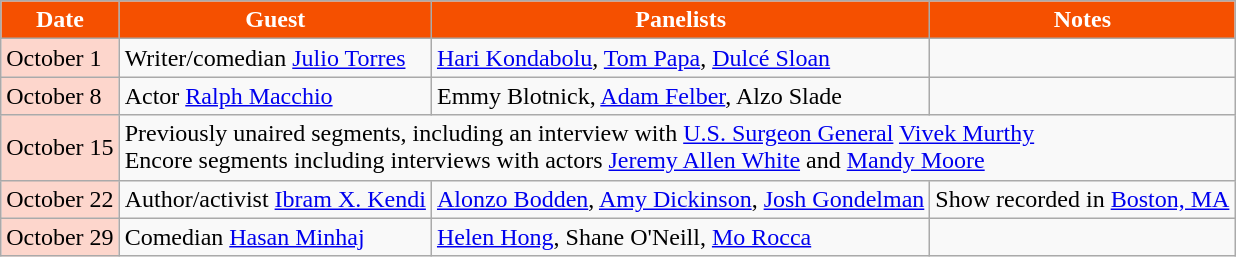<table class="wikitable">
<tr>
<th style="background:#f55000;color:#FFFFFF;">Date</th>
<th style="background:#f55000;color:#FFFFFF;">Guest</th>
<th style="background:#f55000;color:#FFFFFF;">Panelists</th>
<th style="background:#f55000;color:#FFFFFF;">Notes</th>
</tr>
<tr>
<td style="background:#FDD6CC;color:#000000;">October 1</td>
<td>Writer/comedian <a href='#'>Julio Torres</a></td>
<td><a href='#'>Hari Kondabolu</a>, <a href='#'>Tom Papa</a>, <a href='#'>Dulcé Sloan</a></td>
<td></td>
</tr>
<tr>
<td style="background:#FDD6CC;color:#000000;">October 8</td>
<td>Actor <a href='#'>Ralph Macchio</a></td>
<td>Emmy Blotnick, <a href='#'>Adam Felber</a>, Alzo Slade</td>
<td></td>
</tr>
<tr>
<td style="background:#FDD6CC;color:#000000;">October 15</td>
<td colspan=3>Previously unaired segments, including an interview with <a href='#'>U.S. Surgeon General</a> <a href='#'>Vivek Murthy</a><br>Encore segments including interviews with actors <a href='#'>Jeremy Allen White</a> and <a href='#'>Mandy Moore</a></td>
</tr>
<tr>
<td style="background:#FDD6CC;color:#000000;">October 22</td>
<td>Author/activist <a href='#'>Ibram X. Kendi</a></td>
<td><a href='#'>Alonzo Bodden</a>, <a href='#'>Amy Dickinson</a>, <a href='#'>Josh Gondelman</a></td>
<td>Show recorded in <a href='#'>Boston, MA</a> </td>
</tr>
<tr>
<td style="background:#FDD6CC;color:#000000;">October 29</td>
<td>Comedian <a href='#'>Hasan Minhaj</a></td>
<td><a href='#'>Helen Hong</a>, Shane O'Neill, <a href='#'>Mo Rocca</a></td>
<td></td>
</tr>
</table>
